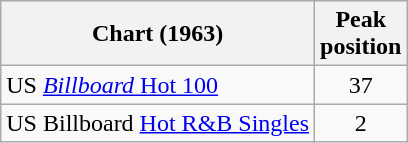<table class="wikitable sortable">
<tr>
<th>Chart (1963)</th>
<th>Peak<br>position</th>
</tr>
<tr>
<td align="left">US <a href='#'><em>Billboard</em> Hot 100</a></td>
<td align="center">37</td>
</tr>
<tr>
<td align="left">US  Billboard <a href='#'>Hot R&B Singles</a></td>
<td align="center">2</td>
</tr>
</table>
